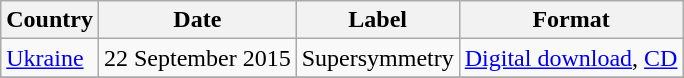<table class="sortable wikitable">
<tr>
<th>Country</th>
<th>Date</th>
<th>Label</th>
<th>Format</th>
</tr>
<tr>
<td><a href='#'>Ukraine</a></td>
<td>22 September 2015</td>
<td>Supersymmetry</td>
<td><a href='#'>Digital download</a>, <a href='#'>CD</a></td>
</tr>
<tr>
</tr>
</table>
